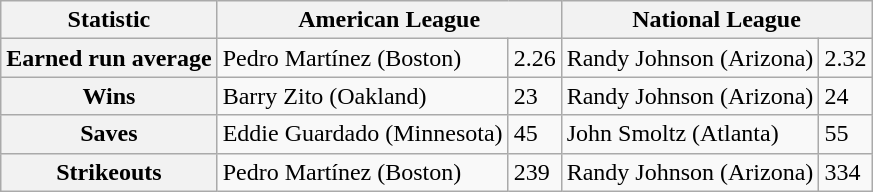<table class="wikitable">
<tr>
<th>Statistic</th>
<th colspan="2">American League</th>
<th colspan="2">National League</th>
</tr>
<tr>
<th>Earned run average</th>
<td>Pedro Martínez (Boston)</td>
<td>2.26</td>
<td>Randy Johnson (Arizona)</td>
<td>2.32</td>
</tr>
<tr>
<th>Wins</th>
<td>Barry Zito (Oakland)</td>
<td>23</td>
<td>Randy Johnson (Arizona)</td>
<td>24</td>
</tr>
<tr>
<th>Saves</th>
<td>Eddie Guardado (Minnesota)</td>
<td>45</td>
<td>John Smoltz (Atlanta)</td>
<td>55</td>
</tr>
<tr>
<th>Strikeouts</th>
<td>Pedro Martínez (Boston)</td>
<td>239</td>
<td>Randy Johnson (Arizona)</td>
<td>334</td>
</tr>
</table>
